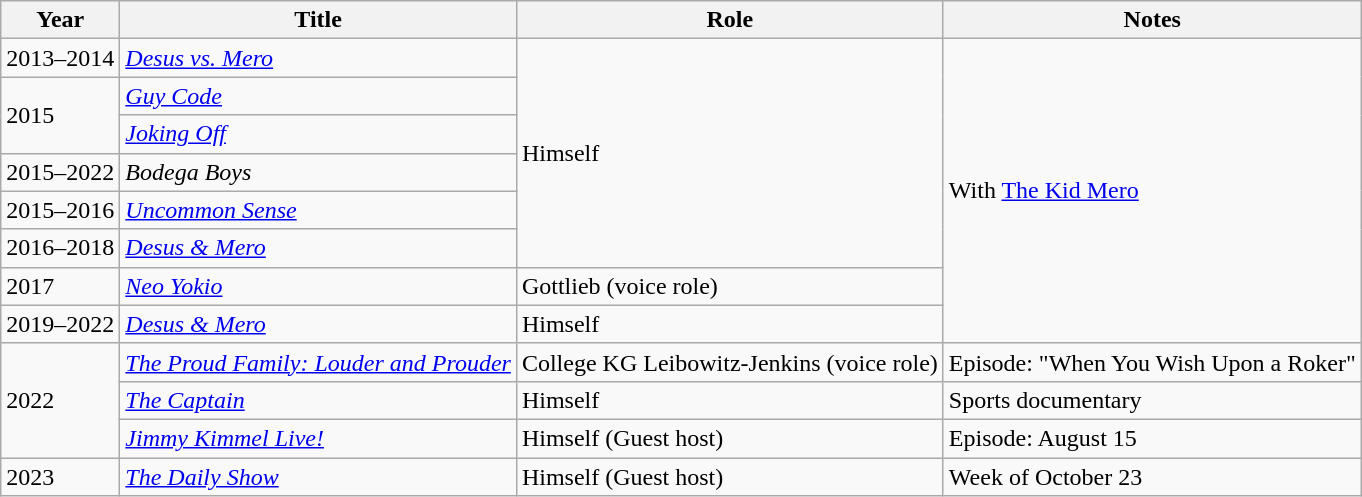<table class="wikitable sortable">
<tr>
<th>Year</th>
<th>Title</th>
<th>Role</th>
<th class="unsortable">Notes</th>
</tr>
<tr>
<td>2013–2014</td>
<td><em><a href='#'>Desus vs. Mero</a></em></td>
<td rowspan="6">Himself</td>
<td rowspan = "8">With <a href='#'>The Kid Mero</a></td>
</tr>
<tr>
<td rowspan="2">2015</td>
<td><em><a href='#'>Guy Code</a></em></td>
</tr>
<tr>
<td><em><a href='#'>Joking Off</a></em></td>
</tr>
<tr>
<td>2015–2022</td>
<td><em>Bodega Boys</em></td>
</tr>
<tr>
<td>2015–2016</td>
<td><a href='#'><em>Uncommon Sense</em></a></td>
</tr>
<tr>
<td>2016–2018</td>
<td><em><a href='#'>Desus & Mero</a></em></td>
</tr>
<tr>
<td>2017</td>
<td><em><a href='#'>Neo Yokio</a></em></td>
<td>Gottlieb (voice role)</td>
</tr>
<tr>
<td>2019–2022</td>
<td><em><a href='#'>Desus & Mero</a></em></td>
<td>Himself</td>
</tr>
<tr>
<td rowspan="3">2022</td>
<td><em><a href='#'>The Proud Family: Louder and Prouder</a></em></td>
<td>College KG Leibowitz-Jenkins (voice role)</td>
<td>Episode: "When You Wish Upon a Roker"</td>
</tr>
<tr>
<td><em><a href='#'>The Captain</a></em></td>
<td>Himself</td>
<td>Sports documentary</td>
</tr>
<tr>
<td><em><a href='#'>Jimmy Kimmel Live!</a></em></td>
<td>Himself (Guest host)</td>
<td>Episode: August 15</td>
</tr>
<tr>
<td>2023</td>
<td><em><a href='#'>The Daily Show</a></em></td>
<td>Himself (Guest host)</td>
<td>Week of October 23</td>
</tr>
</table>
